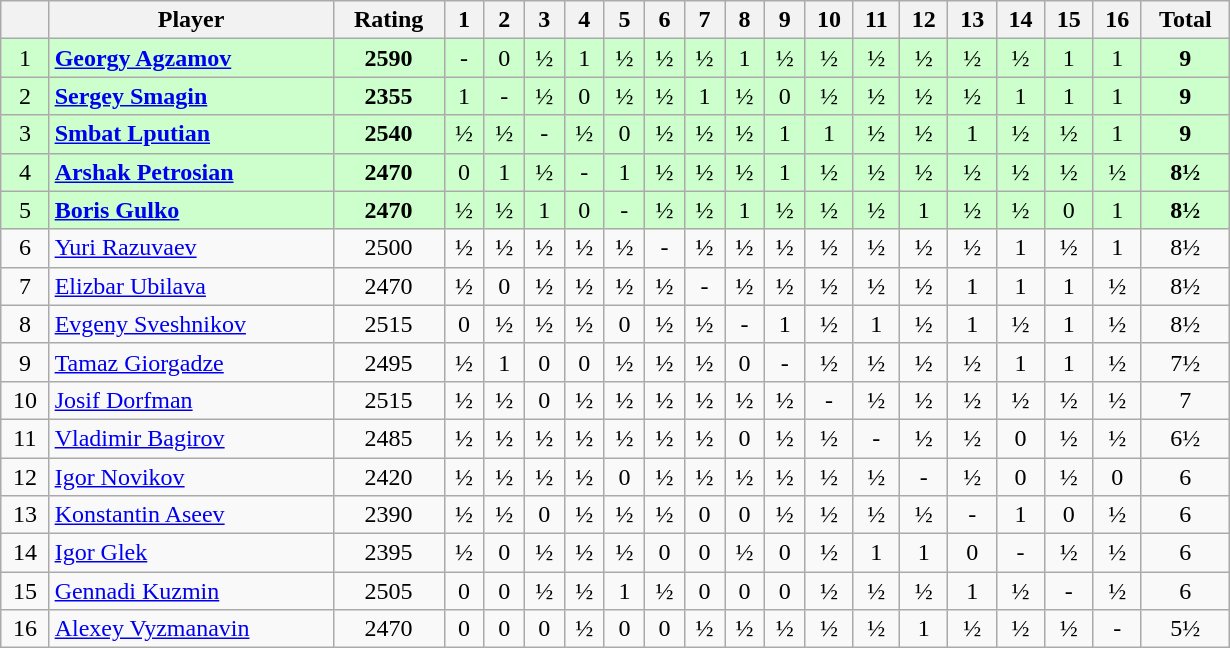<table class="wikitable" border="1" width="820px">
<tr>
<th></th>
<th>Player</th>
<th>Rating</th>
<th>1</th>
<th>2</th>
<th>3</th>
<th>4</th>
<th>5</th>
<th>6</th>
<th>7</th>
<th>8</th>
<th>9</th>
<th>10</th>
<th>11</th>
<th>12</th>
<th>13</th>
<th>14</th>
<th>15</th>
<th>16</th>
<th>Total</th>
</tr>
<tr align=center style="background:#ccffcc;">
<td>1</td>
<td align=left> <strong><a href='#'>Georgy Agzamov</a></strong></td>
<td><strong>2590</strong></td>
<td>-</td>
<td>0</td>
<td>½</td>
<td>1</td>
<td>½</td>
<td>½</td>
<td>½</td>
<td>1</td>
<td>½</td>
<td>½</td>
<td>½</td>
<td>½</td>
<td>½</td>
<td>½</td>
<td>1</td>
<td>1</td>
<td align=center><strong>9</strong></td>
</tr>
<tr align=center style="background:#ccffcc;">
<td>2</td>
<td align=left> <strong><a href='#'>Sergey Smagin</a></strong></td>
<td><strong>2355</strong></td>
<td>1</td>
<td>-</td>
<td>½</td>
<td>0</td>
<td>½</td>
<td>½</td>
<td>1</td>
<td>½</td>
<td>0</td>
<td>½</td>
<td>½</td>
<td>½</td>
<td>½</td>
<td>1</td>
<td>1</td>
<td>1</td>
<td align=center><strong>9</strong></td>
</tr>
<tr align=center style="background:#ccffcc;">
<td>3</td>
<td align=left> <strong><a href='#'>Smbat Lputian</a></strong></td>
<td><strong>2540</strong></td>
<td>½</td>
<td>½</td>
<td>-</td>
<td>½</td>
<td>0</td>
<td>½</td>
<td>½</td>
<td>½</td>
<td>1</td>
<td>1</td>
<td>½</td>
<td>½</td>
<td>1</td>
<td>½</td>
<td>½</td>
<td>1</td>
<td align=center><strong>9</strong></td>
</tr>
<tr align=center style="background:#ccffcc;">
<td>4</td>
<td align=left> <strong><a href='#'>Arshak Petrosian</a></strong></td>
<td><strong>2470</strong></td>
<td>0</td>
<td>1</td>
<td>½</td>
<td>-</td>
<td>1</td>
<td>½</td>
<td>½</td>
<td>½</td>
<td>1</td>
<td>½</td>
<td>½</td>
<td>½</td>
<td>½</td>
<td>½</td>
<td>½</td>
<td>½</td>
<td align=center><strong>8½</strong></td>
</tr>
<tr align=center style="background:#ccffcc;">
<td>5</td>
<td align=left> <strong><a href='#'>Boris Gulko</a></strong></td>
<td><strong>2470</strong></td>
<td>½</td>
<td>½</td>
<td>1</td>
<td>0</td>
<td>-</td>
<td>½</td>
<td>½</td>
<td>1</td>
<td>½</td>
<td>½</td>
<td>½</td>
<td>1</td>
<td>½</td>
<td>½</td>
<td>0</td>
<td>1</td>
<td align=center><strong>8½</strong></td>
</tr>
<tr align=center>
<td>6</td>
<td align=left> <a href='#'>Yuri Razuvaev</a></td>
<td>2500</td>
<td>½</td>
<td>½</td>
<td>½</td>
<td>½</td>
<td>½</td>
<td>-</td>
<td>½</td>
<td>½</td>
<td>½</td>
<td>½</td>
<td>½</td>
<td>½</td>
<td>½</td>
<td>1</td>
<td>½</td>
<td>1</td>
<td align=center>8½</td>
</tr>
<tr align=center>
<td>7</td>
<td align=left> <a href='#'>Elizbar Ubilava</a></td>
<td>2470</td>
<td>½</td>
<td>0</td>
<td>½</td>
<td>½</td>
<td>½</td>
<td>½</td>
<td>-</td>
<td>½</td>
<td>½</td>
<td>½</td>
<td>½</td>
<td>½</td>
<td>1</td>
<td>1</td>
<td>1</td>
<td>½</td>
<td align=center>8½</td>
</tr>
<tr align=center>
<td>8</td>
<td align=left> <a href='#'>Evgeny Sveshnikov</a></td>
<td>2515</td>
<td>0</td>
<td>½</td>
<td>½</td>
<td>½</td>
<td>0</td>
<td>½</td>
<td>½</td>
<td>-</td>
<td>1</td>
<td>½</td>
<td>1</td>
<td>½</td>
<td>1</td>
<td>½</td>
<td>1</td>
<td>½</td>
<td align=center>8½</td>
</tr>
<tr align=center>
<td>9</td>
<td align=left> <a href='#'>Tamaz Giorgadze</a></td>
<td>2495</td>
<td>½</td>
<td>1</td>
<td>0</td>
<td>0</td>
<td>½</td>
<td>½</td>
<td>½</td>
<td>0</td>
<td>-</td>
<td>½</td>
<td>½</td>
<td>½</td>
<td>½</td>
<td>1</td>
<td>1</td>
<td>½</td>
<td align=center>7½</td>
</tr>
<tr align=center>
<td>10</td>
<td align=left> <a href='#'>Josif Dorfman</a></td>
<td>2515</td>
<td>½</td>
<td>½</td>
<td>0</td>
<td>½</td>
<td>½</td>
<td>½</td>
<td>½</td>
<td>½</td>
<td>½</td>
<td>-</td>
<td>½</td>
<td>½</td>
<td>½</td>
<td>½</td>
<td>½</td>
<td>½</td>
<td align=center>7</td>
</tr>
<tr align=center>
<td>11</td>
<td align=left> <a href='#'>Vladimir Bagirov</a></td>
<td>2485</td>
<td>½</td>
<td>½</td>
<td>½</td>
<td>½</td>
<td>½</td>
<td>½</td>
<td>½</td>
<td>0</td>
<td>½</td>
<td>½</td>
<td>-</td>
<td>½</td>
<td>½</td>
<td>0</td>
<td>½</td>
<td>½</td>
<td align=center>6½</td>
</tr>
<tr align=center>
<td>12</td>
<td align=left> <a href='#'>Igor Novikov</a></td>
<td>2420</td>
<td>½</td>
<td>½</td>
<td>½</td>
<td>½</td>
<td>0</td>
<td>½</td>
<td>½</td>
<td>½</td>
<td>½</td>
<td>½</td>
<td>½</td>
<td>-</td>
<td>½</td>
<td>0</td>
<td>½</td>
<td>0</td>
<td align=center>6</td>
</tr>
<tr align=center>
<td>13</td>
<td align=left> <a href='#'>Konstantin Aseev</a></td>
<td>2390</td>
<td>½</td>
<td>½</td>
<td>0</td>
<td>½</td>
<td>½</td>
<td>½</td>
<td>0</td>
<td>0</td>
<td>½</td>
<td>½</td>
<td>½</td>
<td>½</td>
<td>-</td>
<td>1</td>
<td>0</td>
<td>½</td>
<td align=center>6</td>
</tr>
<tr align=center>
<td>14</td>
<td align=left> <a href='#'>Igor Glek</a></td>
<td>2395</td>
<td>½</td>
<td>0</td>
<td>½</td>
<td>½</td>
<td>½</td>
<td>0</td>
<td>0</td>
<td>½</td>
<td>0</td>
<td>½</td>
<td>1</td>
<td>1</td>
<td>0</td>
<td>-</td>
<td>½</td>
<td>½</td>
<td align=center>6</td>
</tr>
<tr align=center>
<td>15</td>
<td align=left> <a href='#'>Gennadi Kuzmin</a></td>
<td>2505</td>
<td>0</td>
<td>0</td>
<td>½</td>
<td>½</td>
<td>1</td>
<td>½</td>
<td>0</td>
<td>0</td>
<td>0</td>
<td>½</td>
<td>½</td>
<td>½</td>
<td>1</td>
<td>½</td>
<td>-</td>
<td>½</td>
<td align=center>6</td>
</tr>
<tr align=center>
<td>16</td>
<td align=left> <a href='#'>Alexey Vyzmanavin</a></td>
<td>2470</td>
<td>0</td>
<td>0</td>
<td>0</td>
<td>½</td>
<td>0</td>
<td>0</td>
<td>½</td>
<td>½</td>
<td>½</td>
<td>½</td>
<td>½</td>
<td>1</td>
<td>½</td>
<td>½</td>
<td>½</td>
<td>-</td>
<td align=center>5½</td>
</tr>
</table>
